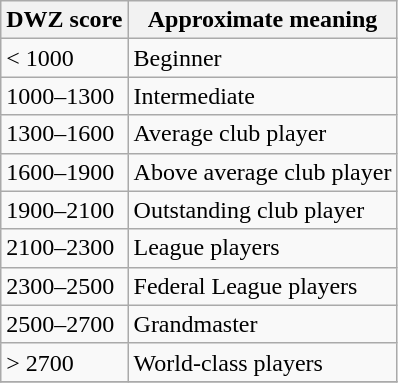<table class="wikitable">
<tr>
<th>DWZ score</th>
<th>Approximate meaning</th>
</tr>
<tr>
<td>< 1000</td>
<td colspan="2">Beginner</td>
</tr>
<tr>
<td>1000–1300</td>
<td colspan="2">Intermediate</td>
</tr>
<tr>
<td>1300–1600</td>
<td colspan="2">Average club player</td>
</tr>
<tr>
<td>1600–1900</td>
<td colspan="2">Above average club player</td>
</tr>
<tr>
<td>1900–2100</td>
<td colspan="2">Outstanding club player</td>
</tr>
<tr>
<td>2100–2300</td>
<td colspan="2">League players</td>
</tr>
<tr>
<td>2300–2500</td>
<td colspan="2">Federal League players</td>
</tr>
<tr>
<td>2500–2700</td>
<td colspan="2">Grandmaster</td>
</tr>
<tr>
<td>> 2700</td>
<td colspan="2">World-class players</td>
</tr>
<tr>
</tr>
</table>
